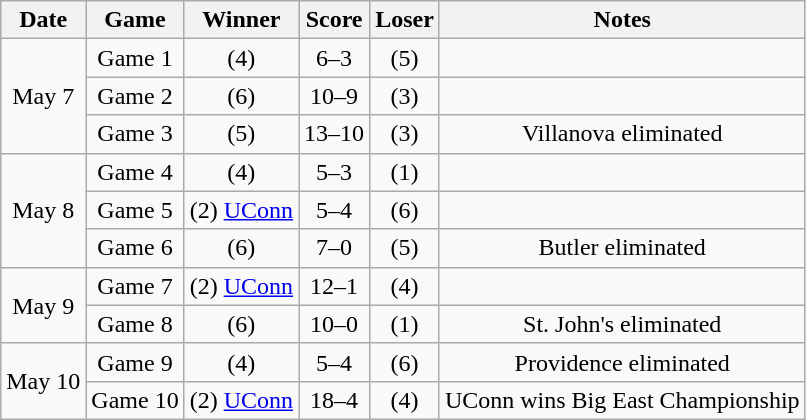<table class="wikitable">
<tr>
<th>Date</th>
<th>Game</th>
<th>Winner</th>
<th>Score</th>
<th>Loser</th>
<th>Notes</th>
</tr>
<tr align="center">
<td rowspan="3">May 7</td>
<td>Game 1</td>
<td>(4) </td>
<td>6–3</td>
<td>(5) </td>
<td></td>
</tr>
<tr align="center">
<td>Game 2</td>
<td>(6) </td>
<td>10–9 </td>
<td>(3) </td>
<td></td>
</tr>
<tr align="center">
<td>Game 3</td>
<td>(5) </td>
<td>13–10</td>
<td>(3) </td>
<td>Villanova eliminated</td>
</tr>
<tr align="center">
<td rowspan="3">May 8</td>
<td>Game 4</td>
<td>(4) </td>
<td>5–3</td>
<td>(1) </td>
<td></td>
</tr>
<tr align="center">
<td>Game 5</td>
<td>(2) <a href='#'>UConn</a></td>
<td>5–4</td>
<td>(6) </td>
<td></td>
</tr>
<tr align="center">
<td>Game 6</td>
<td>(6) </td>
<td>7–0</td>
<td>(5) </td>
<td>Butler eliminated</td>
</tr>
<tr align="center">
<td rowspan="2">May 9</td>
<td>Game 7</td>
<td>(2) <a href='#'>UConn</a></td>
<td>12–1</td>
<td>(4) </td>
<td></td>
</tr>
<tr align="center">
<td>Game 8</td>
<td>(6) </td>
<td>10–0 </td>
<td>(1) </td>
<td>St. John's eliminated</td>
</tr>
<tr align="center">
<td rowspan="2">May 10</td>
<td>Game 9</td>
<td>(4) </td>
<td>5–4</td>
<td>(6) </td>
<td>Providence eliminated</td>
</tr>
<tr align="center">
<td>Game 10</td>
<td>(2) <a href='#'>UConn</a></td>
<td>18–4 </td>
<td>(4) </td>
<td>UConn wins Big East Championship</td>
</tr>
</table>
